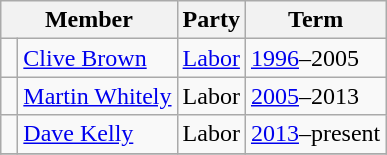<table class="wikitable">
<tr>
<th colspan="2">Member</th>
<th>Party</th>
<th>Term</th>
</tr>
<tr>
<td> </td>
<td><a href='#'>Clive Brown</a></td>
<td><a href='#'>Labor</a></td>
<td><a href='#'>1996</a>–2005</td>
</tr>
<tr>
<td> </td>
<td><a href='#'>Martin Whitely</a></td>
<td>Labor</td>
<td><a href='#'>2005</a>–2013</td>
</tr>
<tr>
<td> </td>
<td><a href='#'>Dave Kelly</a></td>
<td>Labor</td>
<td><a href='#'>2013</a>–present</td>
</tr>
<tr>
</tr>
</table>
